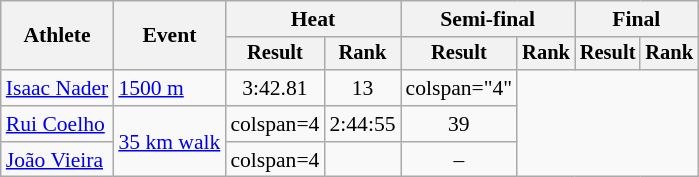<table class="wikitable" style="font-size:90%">
<tr>
<th rowspan="2">Athlete</th>
<th rowspan="2">Event</th>
<th colspan="2">Heat</th>
<th colspan="2">Semi-final</th>
<th colspan="2">Final</th>
</tr>
<tr style="font-size:95%">
<th>Result</th>
<th>Rank</th>
<th>Result</th>
<th>Rank</th>
<th>Result</th>
<th>Rank</th>
</tr>
<tr align=center>
<td align="left"><a href='#'>Isaac Nader</a></td>
<td align="left"><a href='#'>1500 m</a></td>
<td>3:42.81</td>
<td>13</td>
<td>colspan="4" </td>
</tr>
<tr align=center>
<td align="left"><a href='#'>Rui Coelho</a></td>
<td rowspan="2" align="left"><a href='#'>35 km walk</a></td>
<td>colspan=4 </td>
<td>2:44:55 </td>
<td>39</td>
</tr>
<tr align=center>
<td align="left"><a href='#'>João Vieira</a></td>
<td>colspan=4 </td>
<td></td>
<td>–</td>
</tr>
</table>
